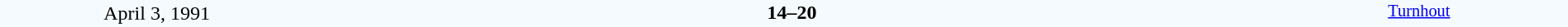<table style="width: 100%; background:#F5FAFF;" cellspacing="0">
<tr>
<td align=center rowspan=3 width=20%>April 3, 1991<br></td>
</tr>
<tr>
<td width=24% align=right></td>
<td align=center width=13%><strong>14–20</strong></td>
<td width=24%></td>
<td style=font-size:85% rowspan=3 valign=top align=center><a href='#'>Turnhout</a></td>
</tr>
<tr style=font-size:85%>
<td align=right></td>
<td align=center></td>
<td></td>
</tr>
</table>
